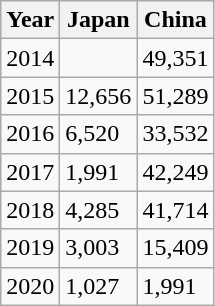<table class="wikitable">
<tr>
<th>Year</th>
<th>Japan</th>
<th>China</th>
</tr>
<tr>
<td>2014</td>
<td></td>
<td>49,351</td>
</tr>
<tr>
<td>2015</td>
<td>12,656</td>
<td>51,289</td>
</tr>
<tr>
<td>2016</td>
<td>6,520</td>
<td>33,532</td>
</tr>
<tr>
<td>2017</td>
<td>1,991</td>
<td>42,249</td>
</tr>
<tr>
<td>2018</td>
<td>4,285</td>
<td>41,714</td>
</tr>
<tr>
<td>2019</td>
<td>3,003</td>
<td>15,409</td>
</tr>
<tr>
<td>2020</td>
<td>1,027</td>
<td>1,991</td>
</tr>
</table>
